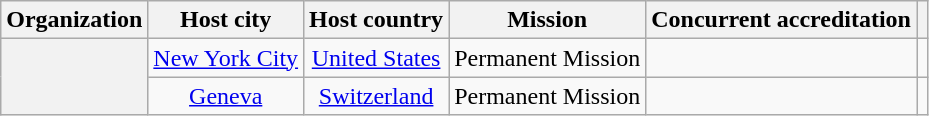<table class="wikitable plainrowheaders" style="text-align:center;">
<tr>
<th scope="col">Organization</th>
<th scope="col">Host city</th>
<th scope="col">Host country</th>
<th scope="col">Mission</th>
<th scope="col">Concurrent accreditation</th>
<th scope="col"></th>
</tr>
<tr>
<th scope="row"  rowspan="2"></th>
<td><a href='#'>New York City</a></td>
<td><a href='#'>United States</a></td>
<td>Permanent Mission</td>
<td></td>
<td></td>
</tr>
<tr>
<td><a href='#'>Geneva</a></td>
<td><a href='#'>Switzerland</a></td>
<td>Permanent Mission</td>
<td></td>
<td></td>
</tr>
</table>
